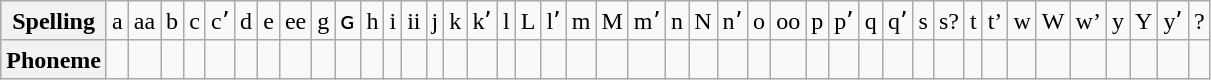<table class="wikitable border="1">
<tr>
<th>Spelling</th>
<td>a</td>
<td>aa</td>
<td>b</td>
<td>c</td>
<td>cʼ</td>
<td>d</td>
<td>e</td>
<td>ee</td>
<td>g</td>
<td>ɢ</td>
<td>h</td>
<td>i</td>
<td>ii</td>
<td>j</td>
<td>k</td>
<td>kʼ</td>
<td>l</td>
<td>L</td>
<td>lʼ</td>
<td>m</td>
<td>M</td>
<td>mʼ</td>
<td>n</td>
<td>N</td>
<td>nʼ</td>
<td>o</td>
<td>oo</td>
<td>p</td>
<td>pʼ</td>
<td>q</td>
<td>qʼ</td>
<td>s</td>
<td>s?</td>
<td>t</td>
<td>t’</td>
<td>w</td>
<td>W</td>
<td>w’</td>
<td>y</td>
<td>Y</td>
<td>yʼ</td>
<td>?</td>
</tr>
<tr>
<th>Phoneme</th>
<td></td>
<td></td>
<td></td>
<td></td>
<td></td>
<td></td>
<td></td>
<td></td>
<td></td>
<td></td>
<td></td>
<td></td>
<td></td>
<td></td>
<td></td>
<td></td>
<td></td>
<td></td>
<td></td>
<td></td>
<td></td>
<td></td>
<td></td>
<td></td>
<td></td>
<td></td>
<td></td>
<td></td>
<td></td>
<td></td>
<td></td>
<td></td>
<td></td>
<td></td>
<td></td>
<td></td>
<td></td>
<td></td>
<td></td>
<td></td>
<td></td>
<td></td>
</tr>
</table>
